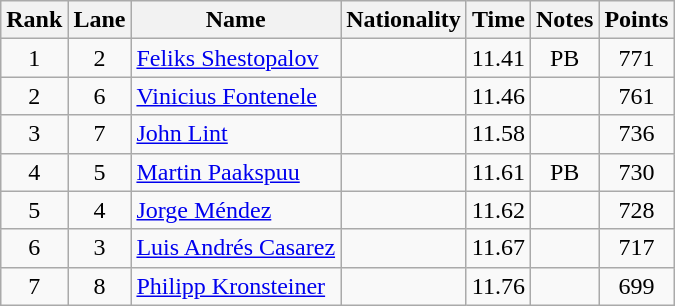<table class="wikitable sortable" style="text-align:center">
<tr>
<th>Rank</th>
<th>Lane</th>
<th>Name</th>
<th>Nationality</th>
<th>Time</th>
<th>Notes</th>
<th>Points</th>
</tr>
<tr>
<td>1</td>
<td>2</td>
<td align=left><a href='#'>Feliks Shestopalov</a></td>
<td align=left></td>
<td>11.41</td>
<td>PB</td>
<td>771</td>
</tr>
<tr>
<td>2</td>
<td>6</td>
<td align=left><a href='#'>Vinicius Fontenele</a></td>
<td align=left></td>
<td>11.46</td>
<td></td>
<td>761</td>
</tr>
<tr>
<td>3</td>
<td>7</td>
<td align=left><a href='#'>John Lint</a></td>
<td align=left></td>
<td>11.58</td>
<td></td>
<td>736</td>
</tr>
<tr>
<td>4</td>
<td>5</td>
<td align=left><a href='#'>Martin Paakspuu</a></td>
<td align=left></td>
<td>11.61</td>
<td>PB</td>
<td>730</td>
</tr>
<tr>
<td>5</td>
<td>4</td>
<td align=left><a href='#'>Jorge Méndez</a></td>
<td align=left></td>
<td>11.62</td>
<td></td>
<td>728</td>
</tr>
<tr>
<td>6</td>
<td>3</td>
<td align=left><a href='#'>Luis Andrés Casarez</a></td>
<td align=left></td>
<td>11.67</td>
<td></td>
<td>717</td>
</tr>
<tr>
<td>7</td>
<td>8</td>
<td align=left><a href='#'>Philipp Kronsteiner</a></td>
<td align=left></td>
<td>11.76</td>
<td></td>
<td>699</td>
</tr>
</table>
